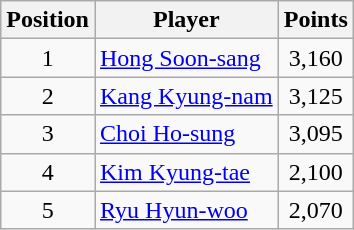<table class="wikitable">
<tr>
<th>Position</th>
<th>Player</th>
<th>Points</th>
</tr>
<tr>
<td align=center>1</td>
<td> <a href='#'>Hong Soon-sang</a></td>
<td align=center>3,160</td>
</tr>
<tr>
<td align=center>2</td>
<td> <a href='#'>Kang Kyung-nam</a></td>
<td align=center>3,125</td>
</tr>
<tr>
<td align=center>3</td>
<td> <a href='#'>Choi Ho-sung</a></td>
<td align=center>3,095</td>
</tr>
<tr>
<td align=center>4</td>
<td> <a href='#'>Kim Kyung-tae</a></td>
<td align=center>2,100</td>
</tr>
<tr>
<td align=center>5</td>
<td> <a href='#'>Ryu Hyun-woo</a></td>
<td align=center>2,070</td>
</tr>
</table>
